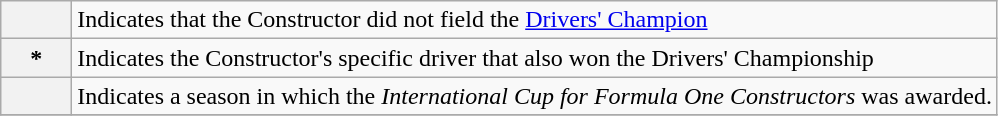<table class="wikitable">
<tr>
<th></th>
<td>Indicates that the Constructor did not field the <a href='#'>Drivers' Champion</a></td>
</tr>
<tr>
<th scope=row width=40px align=center>*</th>
<td>Indicates the Constructor's specific driver that also won the Drivers' Championship</td>
</tr>
<tr>
<th scope=row width=40px align=center><em></em></th>
<td>Indicates a season in which the <em>International Cup for Formula One Constructors</em> was awarded.</td>
</tr>
<tr>
</tr>
</table>
